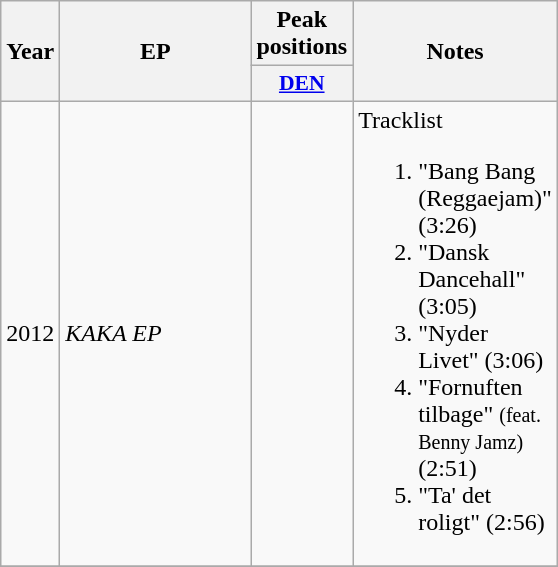<table class="wikitable">
<tr>
<th align="center" rowspan="2" width="10">Year</th>
<th align="center" rowspan="2" width="120">EP</th>
<th align="center" colspan="1" width="20">Peak positions</th>
<th align="center" rowspan="2" width="120">Notes</th>
</tr>
<tr>
<th scope="col" style="width:3em;font-size:90%;"><a href='#'>DEN</a><br></th>
</tr>
<tr>
<td style="text-align:center;">2012</td>
<td><em>KAKA EP</em></td>
<td style="text-align:center;"></td>
<td>Tracklist<br><ol><li>"Bang Bang (Reggaejam)" (3:26)</li><li>"Dansk Dancehall" (3:05)</li><li>"Nyder Livet" (3:06)</li><li>"Fornuften tilbage" <small>(feat. Benny Jamz)</small> (2:51)</li><li>"Ta' det roligt" (2:56)</li></ol></td>
</tr>
<tr>
</tr>
</table>
